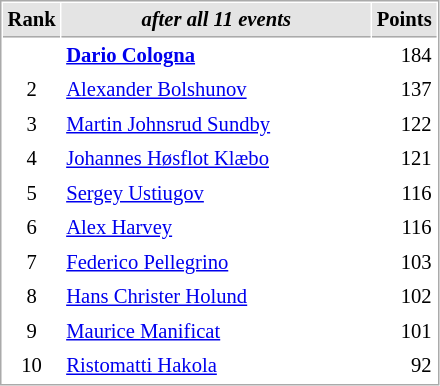<table cellspacing="1" cellpadding="3" style="border:1px solid #AAAAAA;font-size:86%">
<tr style="background-color: #E4E4E4;">
<th style="border-bottom:1px solid #AAAAAA" width=10>Rank</th>
<th style="border-bottom:1px solid #AAAAAA" width=200><em>after all 11 events</em></th>
<th style="border-bottom:1px solid #AAAAAA" width=20 align=right>Points</th>
</tr>
<tr>
<td align=center><strong><span>  </span></strong></td>
<td><strong> <a href='#'>Dario Cologna</a></strong></td>
<td align=right>184</td>
</tr>
<tr>
<td align=center>2</td>
<td> <a href='#'>Alexander Bolshunov</a></td>
<td align=right>137</td>
</tr>
<tr>
<td align=center>3</td>
<td> <a href='#'>Martin Johnsrud Sundby</a></td>
<td align=right>122</td>
</tr>
<tr>
<td align=center>4</td>
<td> <a href='#'>Johannes Høsflot Klæbo</a></td>
<td align=right>121</td>
</tr>
<tr>
<td align=center>5</td>
<td> <a href='#'>Sergey Ustiugov</a></td>
<td align=right>116</td>
</tr>
<tr>
<td align=center>6</td>
<td> <a href='#'>Alex Harvey</a></td>
<td align=right>116</td>
</tr>
<tr>
<td align=center>7</td>
<td> <a href='#'>Federico Pellegrino</a></td>
<td align=right>103</td>
</tr>
<tr>
<td align=center>8</td>
<td> <a href='#'>Hans Christer Holund</a></td>
<td align=right>102</td>
</tr>
<tr>
<td align=center>9</td>
<td> <a href='#'>Maurice Manificat</a></td>
<td align=right>101</td>
</tr>
<tr>
<td align=center>10</td>
<td> <a href='#'>Ristomatti Hakola</a></td>
<td align=right>92</td>
</tr>
</table>
